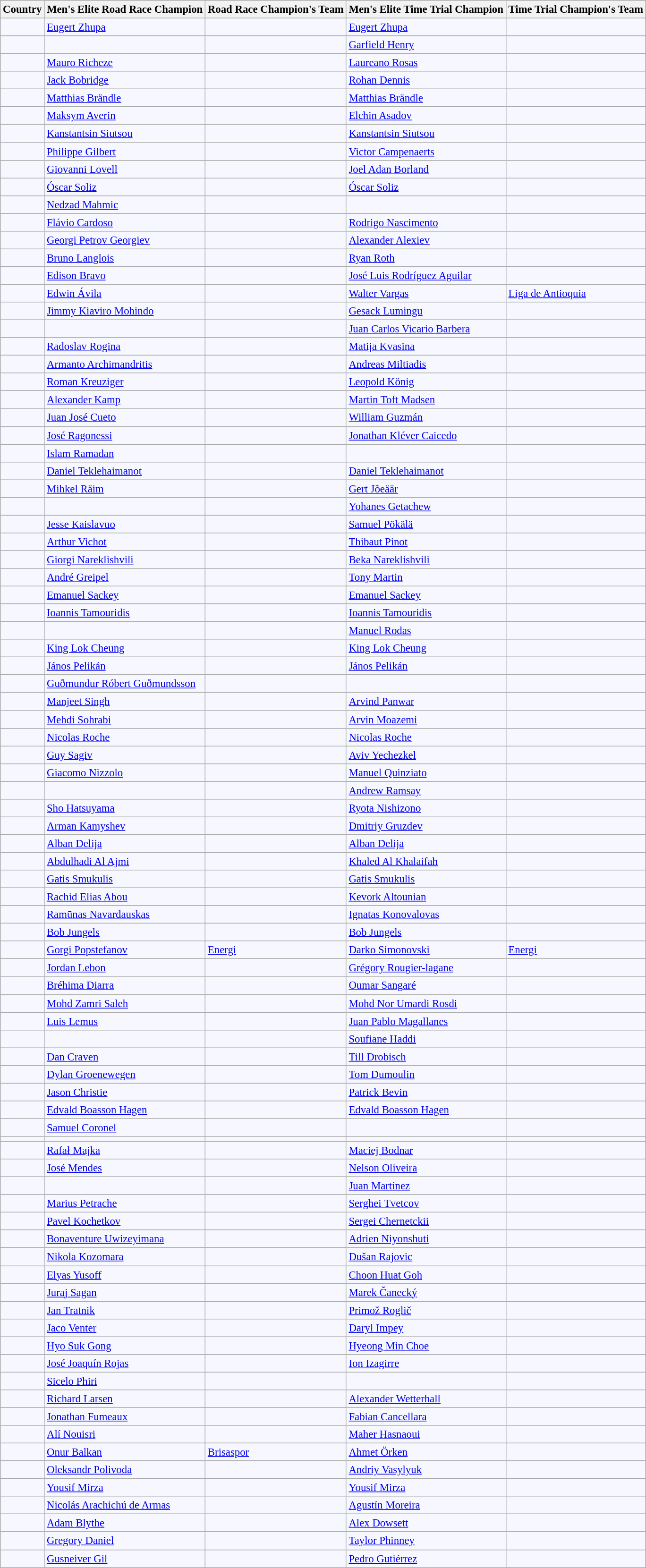<table class="wikitable sortable"  style="background:#f7f8ff; font-size:95%;">
<tr>
<th>Country</th>
<th>Men's Elite Road Race Champion</th>
<th>Road Race Champion's Team</th>
<th>Men's Elite Time Trial Champion</th>
<th>Time Trial Champion's Team</th>
</tr>
<tr style="text-align:left; vertical-align:top;">
<td></td>
<td><a href='#'>Eugert Zhupa</a></td>
<td></td>
<td><a href='#'>Eugert Zhupa</a></td>
<td></td>
</tr>
<tr style="text-align:left; vertical-align:top;">
<td></td>
<td></td>
<td></td>
<td><a href='#'>Garfield Henry</a></td>
<td></td>
</tr>
<tr style="text-align:left; vertical-align:top;">
<td></td>
<td><a href='#'>Mauro Richeze</a></td>
<td></td>
<td><a href='#'>Laureano Rosas</a></td>
<td></td>
</tr>
<tr style="text-align:left; vertical-align:top;">
<td></td>
<td><a href='#'>Jack Bobridge</a></td>
<td></td>
<td><a href='#'>Rohan Dennis</a></td>
<td></td>
</tr>
<tr style="text-align:left; vertical-align:top;">
<td></td>
<td><a href='#'>Matthias Brändle</a></td>
<td></td>
<td><a href='#'>Matthias Brändle</a></td>
<td></td>
</tr>
<tr style="text-align:left; vertical-align:top;">
<td></td>
<td><a href='#'>Maksym Averin</a></td>
<td></td>
<td><a href='#'>Elchin Asadov</a></td>
<td></td>
</tr>
<tr style="text-align:left; vertical-align:top;">
<td></td>
<td><a href='#'>Kanstantsin Siutsou</a></td>
<td></td>
<td><a href='#'>Kanstantsin Siutsou</a></td>
<td></td>
</tr>
<tr style="text-align:left; vertical-align:top;">
<td></td>
<td><a href='#'>Philippe Gilbert</a></td>
<td></td>
<td><a href='#'>Victor Campenaerts</a></td>
<td></td>
</tr>
<tr style="text-align:left; vertical-align:top;">
<td></td>
<td><a href='#'>Giovanni Lovell</a></td>
<td></td>
<td><a href='#'>Joel Adan Borland</a></td>
<td></td>
</tr>
<tr style="text-align:left; vertical-align:top;">
<td></td>
<td><a href='#'>Óscar Soliz</a></td>
<td></td>
<td><a href='#'>Óscar Soliz</a></td>
<td></td>
</tr>
<tr style="text-align:left; vertical-align:top;">
<td></td>
<td><a href='#'>Nedzad Mahmic</a></td>
<td></td>
<td></td>
<td></td>
</tr>
<tr style="text-align:left; vertical-align:top;">
<td></td>
<td><a href='#'>Flávio Cardoso</a></td>
<td></td>
<td><a href='#'>Rodrigo Nascimento</a></td>
<td></td>
</tr>
<tr style="text-align:left; vertical-align:top;">
<td></td>
<td><a href='#'>Georgi Petrov Georgiev</a></td>
<td></td>
<td><a href='#'>Alexander Alexiev</a></td>
<td></td>
</tr>
<tr style="text-align:left; vertical-align:top;">
<td></td>
<td><a href='#'>Bruno Langlois</a></td>
<td></td>
<td><a href='#'>Ryan Roth</a></td>
<td></td>
</tr>
<tr style="text-align:left; vertical-align:top;">
<td></td>
<td><a href='#'>Edison Bravo</a></td>
<td></td>
<td><a href='#'>José Luis Rodríguez Aguilar</a></td>
<td></td>
</tr>
<tr style="text-align:left; vertical-align:top;">
<td></td>
<td><a href='#'>Edwin Ávila</a></td>
<td></td>
<td><a href='#'>Walter Vargas</a></td>
<td><a href='#'>Liga de Antioquia</a></td>
</tr>
<tr style="text-align:left; vertical-align:top;">
<td></td>
<td><a href='#'>Jimmy Kiaviro Mohindo</a></td>
<td></td>
<td><a href='#'>Gesack Lumingu</a></td>
<td></td>
</tr>
<tr style="text-align:left; vertical-align:top;">
<td></td>
<td></td>
<td></td>
<td><a href='#'>Juan Carlos Vicario Barbera</a></td>
<td></td>
</tr>
<tr style="text-align:left; vertical-align:top;">
<td></td>
<td><a href='#'>Radoslav Rogina</a></td>
<td></td>
<td><a href='#'>Matija Kvasina</a></td>
<td></td>
</tr>
<tr style="text-align:left; vertical-align:top;">
<td></td>
<td><a href='#'>Armanto Archimandritis</a></td>
<td></td>
<td><a href='#'>Andreas Miltiadis</a></td>
<td></td>
</tr>
<tr style="text-align:left; vertical-align:top;">
<td></td>
<td><a href='#'>Roman Kreuziger</a></td>
<td></td>
<td><a href='#'>Leopold König</a></td>
<td></td>
</tr>
<tr style="text-align:left; vertical-align:top;">
<td></td>
<td><a href='#'>Alexander Kamp</a></td>
<td></td>
<td><a href='#'>Martin Toft Madsen</a></td>
<td></td>
</tr>
<tr style="text-align:left; vertical-align:top;">
<td></td>
<td><a href='#'>Juan José Cueto</a></td>
<td></td>
<td><a href='#'>William Guzmán</a></td>
<td></td>
</tr>
<tr style="text-align:left; vertical-align:top;">
<td></td>
<td><a href='#'>José Ragonessi</a></td>
<td></td>
<td><a href='#'>Jonathan Kléver Caicedo</a></td>
<td></td>
</tr>
<tr style="text-align:left; vertical-align:top;">
<td></td>
<td><a href='#'>Islam Ramadan</a></td>
<td></td>
<td></td>
<td></td>
</tr>
<tr style="text-align:left; vertical-align:top;">
<td></td>
<td><a href='#'>Daniel Teklehaimanot</a></td>
<td></td>
<td><a href='#'>Daniel Teklehaimanot</a></td>
<td></td>
</tr>
<tr style="text-align:left; vertical-align:top;">
<td></td>
<td><a href='#'>Mihkel Räim</a></td>
<td></td>
<td><a href='#'>Gert Jõeäär</a></td>
<td></td>
</tr>
<tr style="text-align:left; vertical-align:top;">
<td></td>
<td></td>
<td></td>
<td><a href='#'>Yohanes Getachew</a></td>
<td></td>
</tr>
<tr style="text-align:left; vertical-align:top;">
<td></td>
<td><a href='#'>Jesse Kaislavuo</a></td>
<td></td>
<td><a href='#'>Samuel Pökälä</a></td>
<td></td>
</tr>
<tr style="text-align:left; vertical-align:top;">
<td></td>
<td><a href='#'>Arthur Vichot</a></td>
<td></td>
<td><a href='#'>Thibaut Pinot</a></td>
<td></td>
</tr>
<tr style="text-align:left; vertical-align:top;">
<td></td>
<td><a href='#'>Giorgi Nareklishvili</a></td>
<td></td>
<td><a href='#'>Beka Nareklishvili</a></td>
<td></td>
</tr>
<tr style="text-align:left; vertical-align:top;">
<td></td>
<td><a href='#'>André Greipel</a></td>
<td></td>
<td><a href='#'>Tony Martin</a></td>
<td></td>
</tr>
<tr style="text-align:left; vertical-align:top;">
<td></td>
<td><a href='#'>Emanuel Sackey</a></td>
<td></td>
<td><a href='#'>Emanuel Sackey</a></td>
<td></td>
</tr>
<tr style="text-align:left; vertical-align:top;">
<td></td>
<td><a href='#'>Ioannis Tamouridis</a></td>
<td></td>
<td><a href='#'>Ioannis Tamouridis</a></td>
<td></td>
</tr>
<tr style="text-align:left; vertical-align:top;">
<td></td>
<td></td>
<td></td>
<td><a href='#'>Manuel Rodas</a></td>
<td></td>
</tr>
<tr style="text-align:left; vertical-align:top;">
<td></td>
<td><a href='#'>King Lok Cheung</a></td>
<td></td>
<td><a href='#'>King Lok Cheung</a></td>
<td></td>
</tr>
<tr style="text-align:left; vertical-align:top;">
<td></td>
<td><a href='#'>János Pelikán</a></td>
<td></td>
<td><a href='#'>János Pelikán</a></td>
<td></td>
</tr>
<tr style="text-align:left; vertical-align:top;">
<td></td>
<td><a href='#'>Guðmundur Róbert Guðmundsson</a></td>
<td></td>
<td></td>
<td></td>
</tr>
<tr style="text-align:left; vertical-align:top;">
<td></td>
<td><a href='#'>Manjeet Singh</a></td>
<td></td>
<td><a href='#'>Arvind Panwar</a></td>
<td></td>
</tr>
<tr style="text-align:left; vertical-align:top;">
<td></td>
<td><a href='#'>Mehdi Sohrabi</a></td>
<td></td>
<td><a href='#'>Arvin Moazemi</a></td>
<td></td>
</tr>
<tr style="text-align:left; vertical-align:top;">
<td></td>
<td><a href='#'>Nicolas Roche</a></td>
<td></td>
<td><a href='#'>Nicolas Roche</a></td>
<td></td>
</tr>
<tr style="text-align:left; vertical-align:top;">
<td></td>
<td><a href='#'>Guy Sagiv</a></td>
<td></td>
<td><a href='#'>Aviv Yechezkel</a></td>
<td></td>
</tr>
<tr style="text-align:left; vertical-align:top;">
<td></td>
<td><a href='#'>Giacomo Nizzolo</a></td>
<td></td>
<td><a href='#'>Manuel Quinziato</a></td>
<td></td>
</tr>
<tr style="text-align:left; vertical-align:top;">
<td></td>
<td></td>
<td></td>
<td><a href='#'>Andrew Ramsay</a></td>
<td></td>
</tr>
<tr style="text-align:left; vertical-align:top;">
<td></td>
<td><a href='#'>Sho Hatsuyama</a></td>
<td></td>
<td><a href='#'>Ryota Nishizono</a></td>
<td></td>
</tr>
<tr style="text-align:left; vertical-align:top;">
<td></td>
<td><a href='#'>Arman Kamyshev</a></td>
<td></td>
<td><a href='#'>Dmitriy Gruzdev</a></td>
<td></td>
</tr>
<tr style="text-align:left; vertical-align:top;">
<td></td>
<td><a href='#'>Alban Delija</a></td>
<td></td>
<td><a href='#'>Alban Delija</a></td>
<td></td>
</tr>
<tr style="text-align:left; vertical-align:top;">
<td></td>
<td><a href='#'>Abdulhadi Al Ajmi</a></td>
<td></td>
<td><a href='#'>Khaled Al Khalaifah</a></td>
<td></td>
</tr>
<tr style="text-align:left; vertical-align:top;">
<td></td>
<td><a href='#'>Gatis Smukulis</a></td>
<td></td>
<td><a href='#'>Gatis Smukulis</a></td>
<td></td>
</tr>
<tr style="text-align:left; vertical-align:top;">
<td></td>
<td><a href='#'>Rachid Elias Abou</a></td>
<td></td>
<td><a href='#'>Kevork Altounian</a></td>
<td></td>
</tr>
<tr style="text-align:left; vertical-align:top;">
<td></td>
<td><a href='#'>Ramūnas Navardauskas</a></td>
<td></td>
<td><a href='#'>Ignatas Konovalovas</a></td>
<td></td>
</tr>
<tr style="text-align:left; vertical-align:top;">
<td></td>
<td><a href='#'>Bob Jungels</a></td>
<td></td>
<td><a href='#'>Bob Jungels</a></td>
<td></td>
</tr>
<tr style="text-align:left; vertical-align:top;">
<td></td>
<td><a href='#'>Gorgi Popstefanov</a></td>
<td><a href='#'>Energi</a></td>
<td><a href='#'>Darko Simonovski</a></td>
<td><a href='#'>Energi</a></td>
</tr>
<tr style="text-align:left; vertical-align:top;">
<td></td>
<td><a href='#'>Jordan Lebon</a></td>
<td></td>
<td><a href='#'>Grégory Rougier-lagane</a></td>
<td></td>
</tr>
<tr style="text-align:left; vertical-align:top;">
<td></td>
<td><a href='#'>Bréhima Diarra</a></td>
<td></td>
<td><a href='#'>Oumar Sangaré</a></td>
<td></td>
</tr>
<tr style="text-align:left; vertical-align:top;">
<td></td>
<td><a href='#'>Mohd Zamri Saleh</a></td>
<td></td>
<td><a href='#'>Mohd Nor Umardi Rosdi</a></td>
<td></td>
</tr>
<tr style="text-align:left; vertical-align:top;">
<td></td>
<td><a href='#'>Luis Lemus</a></td>
<td></td>
<td><a href='#'>Juan Pablo Magallanes</a></td>
<td></td>
</tr>
<tr style="text-align:left; vertical-align:top;">
<td></td>
<td></td>
<td></td>
<td><a href='#'>Soufiane Haddi</a></td>
<td></td>
</tr>
<tr style="text-align:left; vertical-align:top;">
<td></td>
<td><a href='#'>Dan Craven</a></td>
<td></td>
<td><a href='#'>Till Drobisch</a></td>
<td></td>
</tr>
<tr style="text-align:left; vertical-align:top;">
<td></td>
<td><a href='#'>Dylan Groenewegen</a></td>
<td></td>
<td><a href='#'>Tom Dumoulin</a></td>
<td></td>
</tr>
<tr style="text-align:left; vertical-align:top;">
<td></td>
<td><a href='#'>Jason Christie</a></td>
<td></td>
<td><a href='#'>Patrick Bevin</a></td>
<td></td>
</tr>
<tr style="text-align:left; vertical-align:top;">
<td></td>
<td><a href='#'>Edvald Boasson Hagen</a></td>
<td></td>
<td><a href='#'>Edvald Boasson Hagen</a></td>
<td></td>
</tr>
<tr style="text-align:left; vertical-align:top;">
<td></td>
<td><a href='#'>Samuel Coronel</a></td>
<td></td>
<td></td>
<td></td>
</tr>
<tr style="text-align:left; vertical-align:top;">
<td></td>
<td></td>
<td></td>
<td></td>
<td></td>
</tr>
<tr style="text-align:left; vertical-align:top;">
<td></td>
<td><a href='#'>Rafał Majka</a></td>
<td></td>
<td><a href='#'>Maciej Bodnar</a></td>
<td></td>
</tr>
<tr style="text-align:left; vertical-align:top;">
<td></td>
<td><a href='#'>José Mendes</a></td>
<td></td>
<td><a href='#'>Nelson Oliveira</a></td>
<td></td>
</tr>
<tr style="text-align:left; vertical-align:top;">
<td></td>
<td></td>
<td></td>
<td><a href='#'>Juan Martínez</a></td>
<td></td>
</tr>
<tr style="text-align:left; vertical-align:top;">
<td></td>
<td><a href='#'>Marius Petrache</a></td>
<td></td>
<td><a href='#'>Serghei Tvetcov</a></td>
<td></td>
</tr>
<tr style="text-align:left; vertical-align:top;">
<td></td>
<td><a href='#'>Pavel Kochetkov</a></td>
<td></td>
<td><a href='#'>Sergei Chernetckii</a></td>
<td></td>
</tr>
<tr style="text-align:left; vertical-align:top;">
<td></td>
<td><a href='#'>Bonaventure Uwizeyimana</a></td>
<td></td>
<td><a href='#'>Adrien Niyonshuti</a></td>
<td></td>
</tr>
<tr style="text-align:left; vertical-align:top;">
<td></td>
<td><a href='#'>Nikola Kozomara</a></td>
<td></td>
<td><a href='#'>Dušan Rajovic</a></td>
<td></td>
</tr>
<tr style="text-align:left; vertical-align:top;">
<td></td>
<td><a href='#'>Elyas Yusoff</a></td>
<td></td>
<td><a href='#'>Choon Huat Goh</a></td>
<td></td>
</tr>
<tr style="text-align:left; vertical-align:top;">
<td></td>
<td><a href='#'>Juraj Sagan</a></td>
<td></td>
<td><a href='#'>Marek Čanecký</a></td>
<td></td>
</tr>
<tr style="text-align:left; vertical-align:top;">
<td></td>
<td><a href='#'>Jan Tratnik</a></td>
<td></td>
<td><a href='#'>Primož Roglič</a></td>
<td></td>
</tr>
<tr style="text-align:left; vertical-align:top;">
<td></td>
<td><a href='#'>Jaco Venter</a></td>
<td></td>
<td><a href='#'>Daryl Impey</a></td>
<td></td>
</tr>
<tr style="text-align:left; vertical-align:top;">
<td></td>
<td><a href='#'>Hyo Suk Gong</a></td>
<td></td>
<td><a href='#'>Hyeong Min Choe</a></td>
<td></td>
</tr>
<tr style="text-align:left; vertical-align:top;">
<td></td>
<td><a href='#'>José Joaquín Rojas</a></td>
<td></td>
<td><a href='#'>Ion Izagirre</a></td>
<td></td>
</tr>
<tr style="text-align:left; vertical-align:top;">
<td></td>
<td><a href='#'>Sicelo Phiri</a></td>
<td></td>
<td></td>
<td></td>
</tr>
<tr style="text-align:left; vertical-align:top;">
<td></td>
<td><a href='#'>Richard Larsen</a></td>
<td></td>
<td><a href='#'>Alexander Wetterhall</a></td>
<td></td>
</tr>
<tr style="text-align:left; vertical-align:top;">
<td></td>
<td><a href='#'>Jonathan Fumeaux</a></td>
<td></td>
<td><a href='#'>Fabian Cancellara</a></td>
<td></td>
</tr>
<tr style="text-align:left; vertical-align:top;">
<td></td>
<td><a href='#'>Alí Nouisri</a></td>
<td></td>
<td><a href='#'>Maher Hasnaoui</a></td>
<td></td>
</tr>
<tr style="text-align:left; vertical-align:top;">
<td></td>
<td><a href='#'>Onur Balkan</a></td>
<td><a href='#'>Brisaspor</a></td>
<td><a href='#'>Ahmet Örken</a></td>
<td></td>
</tr>
<tr style="text-align:left; vertical-align:top;">
<td></td>
<td><a href='#'>Oleksandr Polivoda</a></td>
<td></td>
<td><a href='#'>Andriy Vasylyuk</a></td>
<td></td>
</tr>
<tr style="text-align:left; vertical-align:top;">
<td></td>
<td><a href='#'>Yousif Mirza</a></td>
<td></td>
<td><a href='#'>Yousif Mirza</a></td>
<td></td>
</tr>
<tr style="text-align:left; vertical-align:top;">
<td></td>
<td><a href='#'>Nicolás Arachichú de Armas</a></td>
<td></td>
<td><a href='#'>Agustín Moreira</a></td>
<td></td>
</tr>
<tr style="text-align:left; vertical-align:top;">
<td></td>
<td><a href='#'>Adam Blythe</a></td>
<td></td>
<td><a href='#'>Alex Dowsett</a></td>
<td></td>
</tr>
<tr style="text-align:left; vertical-align:top;">
<td></td>
<td><a href='#'>Gregory Daniel</a></td>
<td></td>
<td><a href='#'>Taylor Phinney</a></td>
<td></td>
</tr>
<tr style="text-align:left; vertical-align:top;">
<td></td>
<td><a href='#'>Gusneiver Gil</a></td>
<td></td>
<td><a href='#'>Pedro Gutiérrez</a></td>
<td></td>
</tr>
</table>
